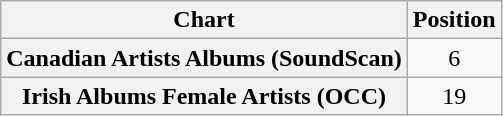<table class="wikitable sortable plainrowheaders" style="text-align:center">
<tr>
<th scope="col">Chart</th>
<th scope="col">Position</th>
</tr>
<tr>
<th scope="row">Canadian Artists Albums (SoundScan)</th>
<td>6</td>
</tr>
<tr>
<th scope="row">Irish Albums Female Artists (OCC)</th>
<td>19</td>
</tr>
</table>
